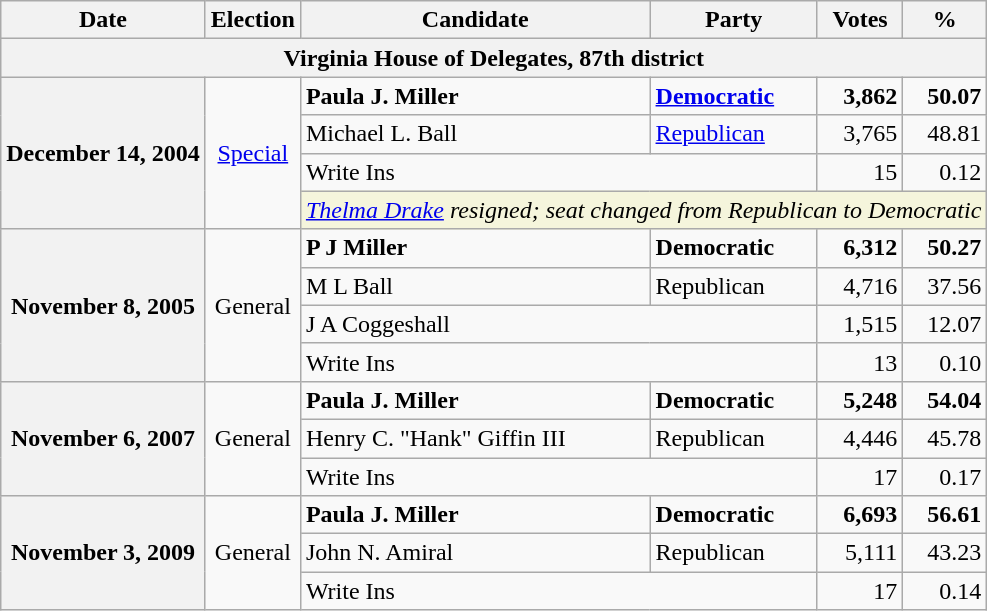<table class="wikitable">
<tr>
<th>Date</th>
<th>Election</th>
<th>Candidate</th>
<th>Party</th>
<th>Votes</th>
<th>%</th>
</tr>
<tr>
<th colspan="6">Virginia House of Delegates, 87th district</th>
</tr>
<tr>
<th rowspan="4" align="center">December 14, 2004</th>
<td rowspan="4" align="center"><a href='#'>Special</a></td>
<td><strong>Paula J. Miller</strong></td>
<td><strong><a href='#'>Democratic</a></strong></td>
<td align="right"><strong>3,862</strong></td>
<td align="right"><strong>50.07</strong></td>
</tr>
<tr>
<td>Michael L. Ball</td>
<td><a href='#'>Republican</a></td>
<td align="right">3,765</td>
<td align="right">48.81</td>
</tr>
<tr>
<td colspan="2">Write Ins</td>
<td align="right">15</td>
<td align="right">0.12</td>
</tr>
<tr>
<td colspan="4" style="background:Beige"><em><a href='#'>Thelma Drake</a> resigned; seat changed from Republican to Democratic</em></td>
</tr>
<tr>
<th rowspan="4" align="center">November 8, 2005</th>
<td rowspan="4" align="center">General</td>
<td><strong>P J Miller</strong></td>
<td><strong>Democratic</strong></td>
<td align="right"><strong>6,312</strong></td>
<td align="right"><strong>50.27</strong></td>
</tr>
<tr>
<td>M L Ball</td>
<td>Republican</td>
<td align="right">4,716</td>
<td align="right">37.56</td>
</tr>
<tr>
<td colspan="2">J A Coggeshall</td>
<td align="right">1,515</td>
<td align="right">12.07</td>
</tr>
<tr>
<td colspan="2">Write Ins</td>
<td align="right">13</td>
<td align="right">0.10</td>
</tr>
<tr>
<th rowspan="3" align="center">November 6, 2007</th>
<td rowspan="3" align="center">General</td>
<td><strong>Paula J. Miller</strong></td>
<td><strong>Democratic</strong></td>
<td align="right"><strong>5,248</strong></td>
<td align="right"><strong>54.04</strong></td>
</tr>
<tr>
<td>Henry C. "Hank" Giffin III</td>
<td>Republican</td>
<td align="right">4,446</td>
<td align="right">45.78</td>
</tr>
<tr>
<td colspan="2">Write Ins</td>
<td align="right">17</td>
<td align="right">0.17</td>
</tr>
<tr>
<th rowspan="3" align="center">November 3, 2009</th>
<td rowspan="3" align="center">General</td>
<td><strong>Paula J. Miller</strong></td>
<td><strong>Democratic</strong></td>
<td align="right"><strong>6,693</strong></td>
<td align="right"><strong>56.61</strong></td>
</tr>
<tr>
<td>John N. Amiral</td>
<td>Republican</td>
<td align="right">5,111</td>
<td align="right">43.23</td>
</tr>
<tr>
<td colspan="2">Write Ins</td>
<td align="right">17</td>
<td align="right">0.14</td>
</tr>
</table>
